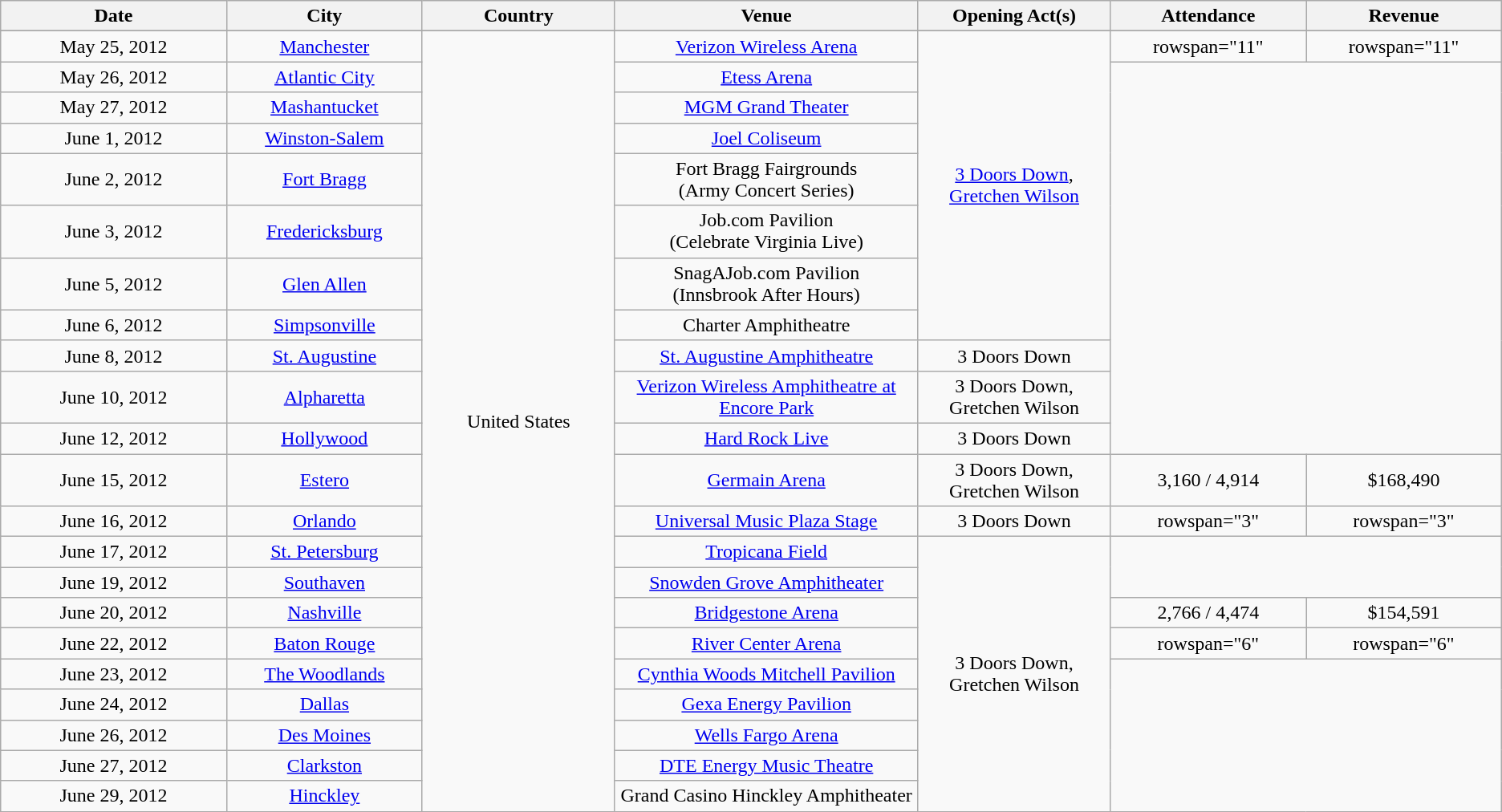<table class="wikitable plainrowheaders" style="text-align:center;">
<tr>
<th scope="col" style="width:12em;">Date</th>
<th scope="col" style="width:10em;">City</th>
<th scope="col" style="width:10em;">Country</th>
<th scope="col" style="width:16em;">Venue</th>
<th scope="col" style="width:10em;">Opening Act(s)</th>
<th scope="col" style="width:10em;">Attendance</th>
<th scope="col" style="width:10em;">Revenue</th>
</tr>
<tr bgcolor="#DDDDDD">
</tr>
<tr>
<td>May 25, 2012</td>
<td><a href='#'>Manchester</a></td>
<td rowspan="23">United States</td>
<td><a href='#'>Verizon Wireless Arena</a></td>
<td rowspan="8"><a href='#'>3 Doors Down</a>, <a href='#'>Gretchen Wilson</a></td>
<td>rowspan="11" </td>
<td>rowspan="11" </td>
</tr>
<tr>
<td>May 26, 2012</td>
<td><a href='#'>Atlantic City</a></td>
<td><a href='#'>Etess Arena</a></td>
</tr>
<tr>
<td>May 27, 2012</td>
<td><a href='#'>Mashantucket</a></td>
<td><a href='#'>MGM Grand Theater</a></td>
</tr>
<tr>
<td>June 1, 2012</td>
<td><a href='#'>Winston-Salem</a></td>
<td><a href='#'>Joel Coliseum</a></td>
</tr>
<tr>
<td>June 2, 2012</td>
<td><a href='#'>Fort Bragg</a></td>
<td>Fort Bragg Fairgrounds<br>(Army Concert Series)</td>
</tr>
<tr>
<td>June 3, 2012</td>
<td><a href='#'>Fredericksburg</a></td>
<td>Job.com Pavilion<br>(Celebrate Virginia Live)</td>
</tr>
<tr>
<td>June 5, 2012</td>
<td><a href='#'>Glen Allen</a></td>
<td>SnagAJob.com Pavilion<br>(Innsbrook After Hours)</td>
</tr>
<tr>
<td>June 6, 2012</td>
<td><a href='#'>Simpsonville</a></td>
<td>Charter Amphitheatre</td>
</tr>
<tr>
<td>June 8, 2012</td>
<td><a href='#'>St. Augustine</a></td>
<td><a href='#'>St. Augustine Amphitheatre</a></td>
<td>3 Doors Down</td>
</tr>
<tr>
<td>June 10, 2012</td>
<td><a href='#'>Alpharetta</a></td>
<td><a href='#'>Verizon Wireless Amphitheatre at Encore Park</a></td>
<td>3 Doors Down, Gretchen Wilson</td>
</tr>
<tr>
<td>June 12, 2012</td>
<td><a href='#'>Hollywood</a></td>
<td><a href='#'>Hard Rock Live</a></td>
<td>3 Doors Down</td>
</tr>
<tr>
<td>June 15, 2012</td>
<td><a href='#'>Estero</a></td>
<td><a href='#'>Germain Arena</a></td>
<td>3 Doors Down, Gretchen Wilson</td>
<td>3,160 / 4,914</td>
<td>$168,490</td>
</tr>
<tr>
<td>June 16, 2012</td>
<td><a href='#'>Orlando</a></td>
<td><a href='#'>Universal Music Plaza Stage</a></td>
<td>3 Doors Down</td>
<td>rowspan="3" </td>
<td>rowspan="3" </td>
</tr>
<tr>
<td>June 17, 2012</td>
<td><a href='#'>St. Petersburg</a></td>
<td><a href='#'>Tropicana Field</a></td>
<td rowspan="9">3 Doors Down, Gretchen Wilson</td>
</tr>
<tr>
<td>June 19, 2012</td>
<td><a href='#'>Southaven</a></td>
<td><a href='#'>Snowden Grove Amphitheater</a></td>
</tr>
<tr>
<td>June 20, 2012</td>
<td><a href='#'>Nashville</a></td>
<td><a href='#'>Bridgestone Arena</a></td>
<td>2,766 / 4,474</td>
<td>$154,591</td>
</tr>
<tr>
<td>June 22, 2012</td>
<td><a href='#'>Baton Rouge</a></td>
<td><a href='#'>River Center Arena</a></td>
<td>rowspan="6" </td>
<td>rowspan="6" </td>
</tr>
<tr>
<td>June 23, 2012</td>
<td><a href='#'>The Woodlands</a></td>
<td><a href='#'>Cynthia Woods Mitchell Pavilion</a></td>
</tr>
<tr>
<td>June 24, 2012</td>
<td><a href='#'>Dallas</a></td>
<td><a href='#'>Gexa Energy Pavilion</a></td>
</tr>
<tr>
<td>June 26, 2012</td>
<td><a href='#'>Des Moines</a></td>
<td><a href='#'>Wells Fargo Arena</a></td>
</tr>
<tr>
<td>June 27, 2012</td>
<td><a href='#'>Clarkston</a></td>
<td><a href='#'>DTE Energy Music Theatre</a></td>
</tr>
<tr>
<td>June 29, 2012</td>
<td><a href='#'>Hinckley</a></td>
<td>Grand Casino Hinckley Amphitheater</td>
</tr>
<tr>
</tr>
</table>
